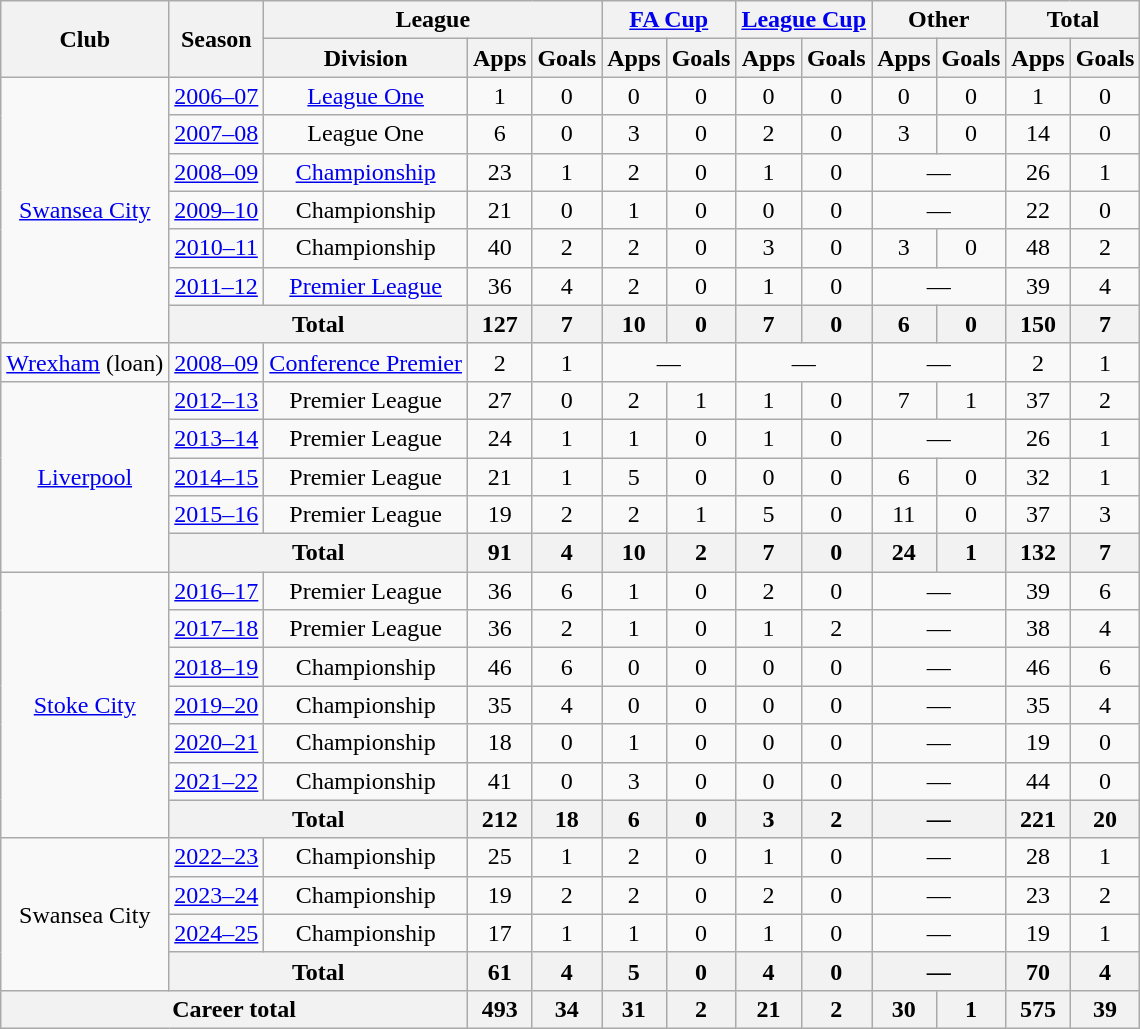<table class=wikitable style="text-align: center;">
<tr>
<th rowspan=2>Club</th>
<th rowspan=2>Season</th>
<th colspan=3>League</th>
<th colspan=2><a href='#'>FA Cup</a></th>
<th colspan=2><a href='#'>League Cup</a></th>
<th colspan=2>Other</th>
<th colspan=2>Total</th>
</tr>
<tr>
<th>Division</th>
<th>Apps</th>
<th>Goals</th>
<th>Apps</th>
<th>Goals</th>
<th>Apps</th>
<th>Goals</th>
<th>Apps</th>
<th>Goals</th>
<th>Apps</th>
<th>Goals</th>
</tr>
<tr>
<td rowspan=7><a href='#'>Swansea City</a></td>
<td><a href='#'>2006–07</a></td>
<td><a href='#'>League One</a></td>
<td>1</td>
<td>0</td>
<td>0</td>
<td>0</td>
<td>0</td>
<td>0</td>
<td>0</td>
<td>0</td>
<td>1</td>
<td>0</td>
</tr>
<tr>
<td><a href='#'>2007–08</a></td>
<td>League One</td>
<td>6</td>
<td>0</td>
<td>3</td>
<td>0</td>
<td>2</td>
<td>0</td>
<td>3</td>
<td>0</td>
<td>14</td>
<td>0</td>
</tr>
<tr>
<td><a href='#'>2008–09</a></td>
<td><a href='#'>Championship</a></td>
<td>23</td>
<td>1</td>
<td>2</td>
<td>0</td>
<td>1</td>
<td>0</td>
<td colspan=2>—</td>
<td>26</td>
<td>1</td>
</tr>
<tr>
<td><a href='#'>2009–10</a></td>
<td>Championship</td>
<td>21</td>
<td>0</td>
<td>1</td>
<td>0</td>
<td>0</td>
<td>0</td>
<td colspan=2>—</td>
<td>22</td>
<td>0</td>
</tr>
<tr>
<td><a href='#'>2010–11</a></td>
<td>Championship</td>
<td>40</td>
<td>2</td>
<td>2</td>
<td>0</td>
<td>3</td>
<td>0</td>
<td>3</td>
<td>0</td>
<td>48</td>
<td>2</td>
</tr>
<tr>
<td><a href='#'>2011–12</a></td>
<td><a href='#'>Premier League</a></td>
<td>36</td>
<td>4</td>
<td>2</td>
<td>0</td>
<td>1</td>
<td>0</td>
<td colspan=2>—</td>
<td>39</td>
<td>4</td>
</tr>
<tr>
<th colspan=2>Total</th>
<th>127</th>
<th>7</th>
<th>10</th>
<th>0</th>
<th>7</th>
<th>0</th>
<th>6</th>
<th>0</th>
<th>150</th>
<th>7</th>
</tr>
<tr>
<td><a href='#'>Wrexham</a> (loan)</td>
<td><a href='#'>2008–09</a></td>
<td><a href='#'>Conference Premier</a></td>
<td>2</td>
<td>1</td>
<td colspan=2>—</td>
<td colspan=2>—</td>
<td colspan=2>—</td>
<td>2</td>
<td>1</td>
</tr>
<tr>
<td rowspan=5><a href='#'>Liverpool</a></td>
<td><a href='#'>2012–13</a></td>
<td>Premier League</td>
<td>27</td>
<td>0</td>
<td>2</td>
<td>1</td>
<td>1</td>
<td>0</td>
<td>7</td>
<td>1</td>
<td>37</td>
<td>2</td>
</tr>
<tr>
<td><a href='#'>2013–14</a></td>
<td>Premier League</td>
<td>24</td>
<td>1</td>
<td>1</td>
<td>0</td>
<td>1</td>
<td>0</td>
<td colspan=2>—</td>
<td>26</td>
<td>1</td>
</tr>
<tr>
<td><a href='#'>2014–15</a></td>
<td>Premier League</td>
<td>21</td>
<td>1</td>
<td>5</td>
<td>0</td>
<td>0</td>
<td>0</td>
<td>6</td>
<td>0</td>
<td>32</td>
<td>1</td>
</tr>
<tr>
<td><a href='#'>2015–16</a></td>
<td>Premier League</td>
<td>19</td>
<td>2</td>
<td>2</td>
<td>1</td>
<td>5</td>
<td>0</td>
<td>11</td>
<td>0</td>
<td>37</td>
<td>3</td>
</tr>
<tr>
<th colspan=2>Total</th>
<th>91</th>
<th>4</th>
<th>10</th>
<th>2</th>
<th>7</th>
<th>0</th>
<th>24</th>
<th>1</th>
<th>132</th>
<th>7</th>
</tr>
<tr>
<td rowspan=7><a href='#'>Stoke City</a></td>
<td><a href='#'>2016–17</a></td>
<td>Premier League</td>
<td>36</td>
<td>6</td>
<td>1</td>
<td>0</td>
<td>2</td>
<td>0</td>
<td colspan=2>—</td>
<td>39</td>
<td>6</td>
</tr>
<tr>
<td><a href='#'>2017–18</a></td>
<td>Premier League</td>
<td>36</td>
<td>2</td>
<td>1</td>
<td>0</td>
<td>1</td>
<td>2</td>
<td colspan=2>—</td>
<td>38</td>
<td>4</td>
</tr>
<tr>
<td><a href='#'>2018–19</a></td>
<td>Championship</td>
<td>46</td>
<td>6</td>
<td>0</td>
<td>0</td>
<td>0</td>
<td>0</td>
<td colspan=2>—</td>
<td>46</td>
<td>6</td>
</tr>
<tr>
<td><a href='#'>2019–20</a></td>
<td>Championship</td>
<td>35</td>
<td>4</td>
<td>0</td>
<td>0</td>
<td>0</td>
<td>0</td>
<td colspan=2>—</td>
<td>35</td>
<td>4</td>
</tr>
<tr>
<td><a href='#'>2020–21</a></td>
<td>Championship</td>
<td>18</td>
<td>0</td>
<td>1</td>
<td>0</td>
<td>0</td>
<td>0</td>
<td colspan=2>—</td>
<td>19</td>
<td>0</td>
</tr>
<tr>
<td><a href='#'>2021–22</a></td>
<td>Championship</td>
<td>41</td>
<td>0</td>
<td>3</td>
<td>0</td>
<td>0</td>
<td>0</td>
<td colspan=2>—</td>
<td>44</td>
<td>0</td>
</tr>
<tr>
<th colspan=2>Total</th>
<th>212</th>
<th>18</th>
<th>6</th>
<th>0</th>
<th>3</th>
<th>2</th>
<th colspan=2>—</th>
<th>221</th>
<th>20</th>
</tr>
<tr>
<td rowspan=4>Swansea City</td>
<td><a href='#'>2022–23</a></td>
<td>Championship</td>
<td>25</td>
<td>1</td>
<td>2</td>
<td>0</td>
<td>1</td>
<td>0</td>
<td colspan=2>—</td>
<td>28</td>
<td>1</td>
</tr>
<tr>
<td><a href='#'>2023–24</a></td>
<td>Championship</td>
<td>19</td>
<td>2</td>
<td>2</td>
<td>0</td>
<td>2</td>
<td>0</td>
<td colspan=2>—</td>
<td>23</td>
<td>2</td>
</tr>
<tr>
<td><a href='#'>2024–25</a></td>
<td>Championship</td>
<td>17</td>
<td>1</td>
<td>1</td>
<td>0</td>
<td>1</td>
<td>0</td>
<td colspan=2>—</td>
<td>19</td>
<td>1</td>
</tr>
<tr>
<th colspan=2>Total</th>
<th>61</th>
<th>4</th>
<th>5</th>
<th>0</th>
<th>4</th>
<th>0</th>
<th colspan=2>—</th>
<th>70</th>
<th>4</th>
</tr>
<tr>
<th colspan=3>Career total</th>
<th>493</th>
<th>34</th>
<th>31</th>
<th>2</th>
<th>21</th>
<th>2</th>
<th>30</th>
<th>1</th>
<th>575</th>
<th>39</th>
</tr>
</table>
